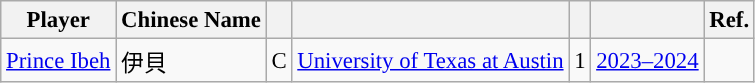<table class="wikitable sortable" style="font-size:95%; text-align:left;">
<tr>
<th>Player</th>
<th>Chinese Name</th>
<th></th>
<th></th>
<th></th>
<th></th>
<th>Ref.</th>
</tr>
<tr>
<td><a href='#'>Prince Ibeh</a></td>
<td>伊貝</td>
<td align="center">C</td>
<td><a href='#'>University of Texas at Austin</a></td>
<td align="center">1</td>
<td align="center"><a href='#'>2023–2024</a></td>
<td></td>
</tr>
</table>
